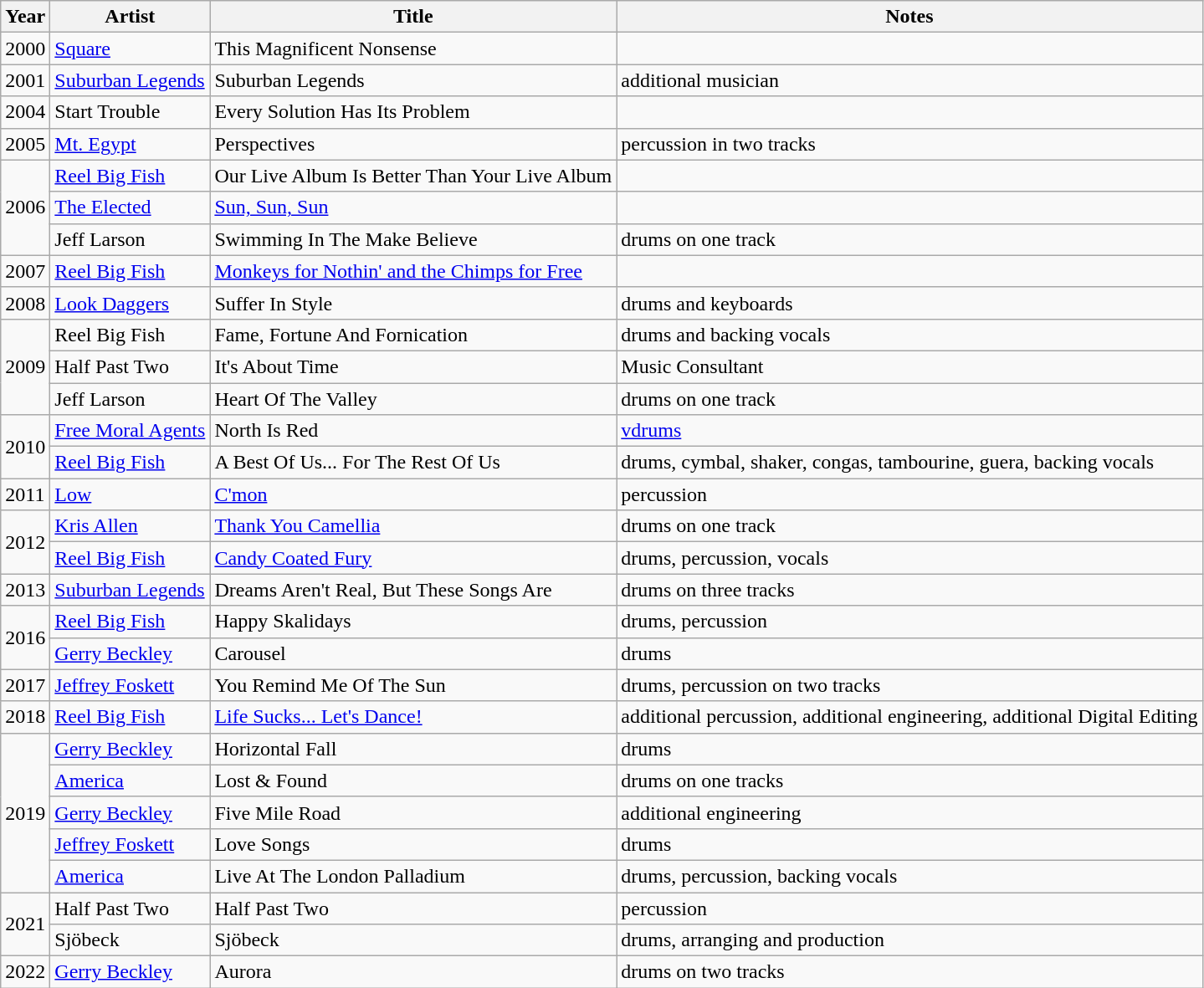<table class="wikitable sortable">
<tr>
<th>Year</th>
<th>Artist</th>
<th>Title</th>
<th>Notes</th>
</tr>
<tr>
<td>2000</td>
<td><a href='#'>Square</a></td>
<td>This Magnificent Nonsense</td>
<td></td>
</tr>
<tr>
<td>2001</td>
<td><a href='#'>Suburban Legends</a></td>
<td>Suburban Legends</td>
<td>additional musician</td>
</tr>
<tr>
<td>2004</td>
<td>Start Trouble</td>
<td>Every Solution Has Its Problem</td>
<td></td>
</tr>
<tr>
<td>2005</td>
<td><a href='#'>Mt. Egypt</a></td>
<td>Perspectives</td>
<td>percussion in two tracks</td>
</tr>
<tr>
<td rowspan="3">2006</td>
<td><a href='#'>Reel Big Fish</a></td>
<td>Our Live Album Is Better Than Your Live Album</td>
<td></td>
</tr>
<tr>
<td><a href='#'>The Elected</a></td>
<td><a href='#'>Sun, Sun, Sun</a></td>
<td></td>
</tr>
<tr>
<td>Jeff Larson</td>
<td>Swimming In The Make Believe</td>
<td>drums on one track</td>
</tr>
<tr>
<td>2007</td>
<td><a href='#'>Reel Big Fish</a></td>
<td><a href='#'>Monkeys for Nothin' and the Chimps for Free</a></td>
<td></td>
</tr>
<tr>
<td>2008</td>
<td><a href='#'>Look Daggers</a></td>
<td>Suffer In Style</td>
<td>drums and keyboards</td>
</tr>
<tr>
<td rowspan="3">2009</td>
<td>Reel Big Fish</td>
<td>Fame, Fortune And Fornication</td>
<td>drums and backing vocals</td>
</tr>
<tr>
<td>Half Past Two</td>
<td>It's About Time</td>
<td>Music Consultant</td>
</tr>
<tr>
<td>Jeff Larson</td>
<td>Heart Of The Valley</td>
<td>drums on one track</td>
</tr>
<tr>
<td rowspan="2">2010</td>
<td><a href='#'>Free Moral Agents</a></td>
<td>North Is Red</td>
<td><a href='#'>vdrums</a></td>
</tr>
<tr>
<td><a href='#'>Reel Big Fish</a></td>
<td>A Best Of Us... For The Rest Of Us</td>
<td>drums, cymbal, shaker, congas, tambourine, guera, backing vocals</td>
</tr>
<tr>
<td>2011</td>
<td><a href='#'>Low</a></td>
<td><a href='#'>C'mon</a></td>
<td>percussion</td>
</tr>
<tr>
<td rowspan="2">2012</td>
<td><a href='#'>Kris Allen</a></td>
<td><a href='#'>Thank You Camellia</a></td>
<td>drums on one track</td>
</tr>
<tr>
<td><a href='#'>Reel Big Fish</a></td>
<td><a href='#'>Candy Coated Fury</a></td>
<td>drums, percussion, vocals</td>
</tr>
<tr>
<td>2013</td>
<td><a href='#'>Suburban Legends</a></td>
<td>Dreams Aren't Real, But These Songs Are</td>
<td>drums on three tracks</td>
</tr>
<tr>
<td rowspan="2">2016</td>
<td><a href='#'>Reel Big Fish</a></td>
<td>Happy Skalidays</td>
<td>drums, percussion</td>
</tr>
<tr>
<td><a href='#'>Gerry Beckley</a></td>
<td>Carousel</td>
<td>drums</td>
</tr>
<tr>
<td>2017</td>
<td><a href='#'>Jeffrey Foskett</a></td>
<td>You Remind Me Of The Sun</td>
<td>drums, percussion on two tracks</td>
</tr>
<tr>
<td>2018</td>
<td><a href='#'>Reel Big Fish</a></td>
<td><a href='#'>Life Sucks... Let's Dance!</a></td>
<td>additional percussion, additional engineering, additional Digital Editing</td>
</tr>
<tr>
<td rowspan="5">2019</td>
<td><a href='#'>Gerry Beckley</a></td>
<td>Horizontal Fall</td>
<td>drums</td>
</tr>
<tr>
<td><a href='#'>America</a></td>
<td>Lost & Found</td>
<td>drums on one tracks</td>
</tr>
<tr>
<td><a href='#'>Gerry Beckley</a></td>
<td>Five Mile Road</td>
<td>additional engineering</td>
</tr>
<tr>
<td><a href='#'>Jeffrey Foskett</a></td>
<td>Love Songs</td>
<td>drums</td>
</tr>
<tr>
<td><a href='#'>America</a></td>
<td>Live At The London Palladium</td>
<td>drums, percussion, backing vocals</td>
</tr>
<tr>
<td rowspan="2">2021</td>
<td>Half Past Two</td>
<td>Half Past Two</td>
<td>percussion</td>
</tr>
<tr>
<td>Sjöbeck</td>
<td>Sjöbeck</td>
<td>drums, arranging and production</td>
</tr>
<tr>
<td>2022</td>
<td><a href='#'>Gerry Beckley</a></td>
<td>Aurora</td>
<td>drums on two tracks</td>
</tr>
</table>
